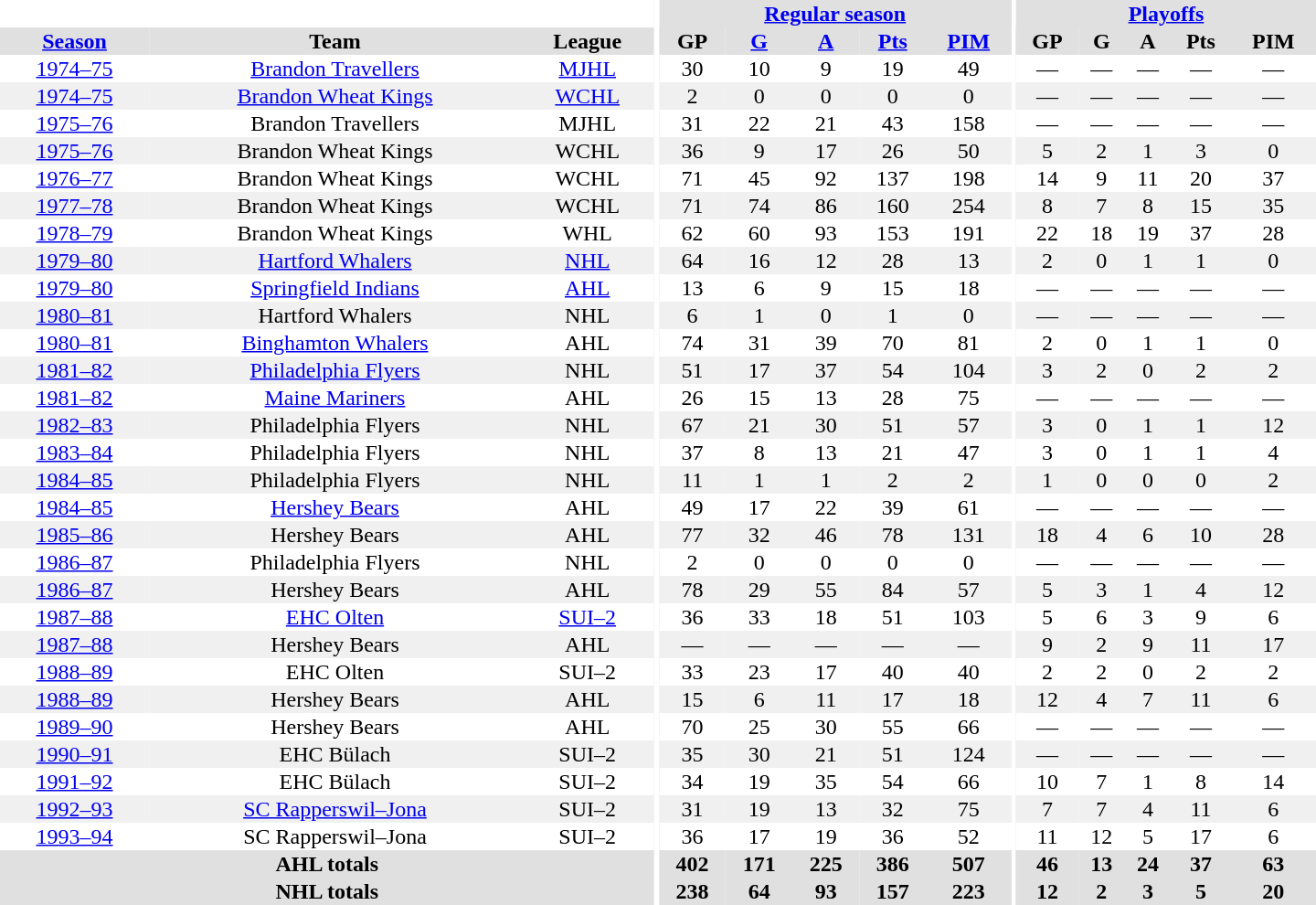<table border="0" cellpadding="1" cellspacing="0" style="text-align:center; width:60em">
<tr bgcolor="#e0e0e0">
<th colspan="3" bgcolor="#ffffff"></th>
<th rowspan="100" bgcolor="#ffffff"></th>
<th colspan="5"><a href='#'>Regular season</a></th>
<th rowspan="100" bgcolor="#ffffff"></th>
<th colspan="5"><a href='#'>Playoffs</a></th>
</tr>
<tr bgcolor="#e0e0e0">
<th><a href='#'>Season</a></th>
<th>Team</th>
<th>League</th>
<th>GP</th>
<th><a href='#'>G</a></th>
<th><a href='#'>A</a></th>
<th><a href='#'>Pts</a></th>
<th><a href='#'>PIM</a></th>
<th>GP</th>
<th>G</th>
<th>A</th>
<th>Pts</th>
<th>PIM</th>
</tr>
<tr>
<td><a href='#'>1974–75</a></td>
<td><a href='#'>Brandon Travellers</a></td>
<td><a href='#'>MJHL</a></td>
<td>30</td>
<td>10</td>
<td>9</td>
<td>19</td>
<td>49</td>
<td>—</td>
<td>—</td>
<td>—</td>
<td>—</td>
<td>—</td>
</tr>
<tr bgcolor="#f0f0f0">
<td><a href='#'>1974–75</a></td>
<td><a href='#'>Brandon Wheat Kings</a></td>
<td><a href='#'>WCHL</a></td>
<td>2</td>
<td>0</td>
<td>0</td>
<td>0</td>
<td>0</td>
<td>—</td>
<td>—</td>
<td>—</td>
<td>—</td>
<td>—</td>
</tr>
<tr>
<td><a href='#'>1975–76</a></td>
<td>Brandon Travellers</td>
<td>MJHL</td>
<td>31</td>
<td>22</td>
<td>21</td>
<td>43</td>
<td>158</td>
<td>—</td>
<td>—</td>
<td>—</td>
<td>—</td>
<td>—</td>
</tr>
<tr bgcolor="#f0f0f0">
<td><a href='#'>1975–76</a></td>
<td>Brandon Wheat Kings</td>
<td>WCHL</td>
<td>36</td>
<td>9</td>
<td>17</td>
<td>26</td>
<td>50</td>
<td>5</td>
<td>2</td>
<td>1</td>
<td>3</td>
<td>0</td>
</tr>
<tr>
<td><a href='#'>1976–77</a></td>
<td>Brandon Wheat Kings</td>
<td>WCHL</td>
<td>71</td>
<td>45</td>
<td>92</td>
<td>137</td>
<td>198</td>
<td>14</td>
<td>9</td>
<td>11</td>
<td>20</td>
<td>37</td>
</tr>
<tr bgcolor="#f0f0f0">
<td><a href='#'>1977–78</a></td>
<td>Brandon Wheat Kings</td>
<td>WCHL</td>
<td>71</td>
<td>74</td>
<td>86</td>
<td>160</td>
<td>254</td>
<td>8</td>
<td>7</td>
<td>8</td>
<td>15</td>
<td>35</td>
</tr>
<tr>
<td><a href='#'>1978–79</a></td>
<td>Brandon Wheat Kings</td>
<td>WHL</td>
<td>62</td>
<td>60</td>
<td>93</td>
<td>153</td>
<td>191</td>
<td>22</td>
<td>18</td>
<td>19</td>
<td>37</td>
<td>28</td>
</tr>
<tr bgcolor="#f0f0f0">
<td><a href='#'>1979–80</a></td>
<td><a href='#'>Hartford Whalers</a></td>
<td><a href='#'>NHL</a></td>
<td>64</td>
<td>16</td>
<td>12</td>
<td>28</td>
<td>13</td>
<td>2</td>
<td>0</td>
<td>1</td>
<td>1</td>
<td>0</td>
</tr>
<tr>
<td><a href='#'>1979–80</a></td>
<td><a href='#'>Springfield Indians</a></td>
<td><a href='#'>AHL</a></td>
<td>13</td>
<td>6</td>
<td>9</td>
<td>15</td>
<td>18</td>
<td>—</td>
<td>—</td>
<td>—</td>
<td>—</td>
<td>—</td>
</tr>
<tr bgcolor="#f0f0f0">
<td><a href='#'>1980–81</a></td>
<td>Hartford Whalers</td>
<td>NHL</td>
<td>6</td>
<td>1</td>
<td>0</td>
<td>1</td>
<td>0</td>
<td>—</td>
<td>—</td>
<td>—</td>
<td>—</td>
<td>—</td>
</tr>
<tr>
<td><a href='#'>1980–81</a></td>
<td><a href='#'>Binghamton Whalers</a></td>
<td>AHL</td>
<td>74</td>
<td>31</td>
<td>39</td>
<td>70</td>
<td>81</td>
<td>2</td>
<td>0</td>
<td>1</td>
<td>1</td>
<td>0</td>
</tr>
<tr bgcolor="#f0f0f0">
<td><a href='#'>1981–82</a></td>
<td><a href='#'>Philadelphia Flyers</a></td>
<td>NHL</td>
<td>51</td>
<td>17</td>
<td>37</td>
<td>54</td>
<td>104</td>
<td>3</td>
<td>2</td>
<td>0</td>
<td>2</td>
<td>2</td>
</tr>
<tr>
<td><a href='#'>1981–82</a></td>
<td><a href='#'>Maine Mariners</a></td>
<td>AHL</td>
<td>26</td>
<td>15</td>
<td>13</td>
<td>28</td>
<td>75</td>
<td>—</td>
<td>—</td>
<td>—</td>
<td>—</td>
<td>—</td>
</tr>
<tr bgcolor="#f0f0f0">
<td><a href='#'>1982–83</a></td>
<td>Philadelphia Flyers</td>
<td>NHL</td>
<td>67</td>
<td>21</td>
<td>30</td>
<td>51</td>
<td>57</td>
<td>3</td>
<td>0</td>
<td>1</td>
<td>1</td>
<td>12</td>
</tr>
<tr>
<td><a href='#'>1983–84</a></td>
<td>Philadelphia Flyers</td>
<td>NHL</td>
<td>37</td>
<td>8</td>
<td>13</td>
<td>21</td>
<td>47</td>
<td>3</td>
<td>0</td>
<td>1</td>
<td>1</td>
<td>4</td>
</tr>
<tr bgcolor="#f0f0f0">
<td><a href='#'>1984–85</a></td>
<td>Philadelphia Flyers</td>
<td>NHL</td>
<td>11</td>
<td>1</td>
<td>1</td>
<td>2</td>
<td>2</td>
<td>1</td>
<td>0</td>
<td>0</td>
<td>0</td>
<td>2</td>
</tr>
<tr>
<td><a href='#'>1984–85</a></td>
<td><a href='#'>Hershey Bears</a></td>
<td>AHL</td>
<td>49</td>
<td>17</td>
<td>22</td>
<td>39</td>
<td>61</td>
<td>—</td>
<td>—</td>
<td>—</td>
<td>—</td>
<td>—</td>
</tr>
<tr bgcolor="#f0f0f0">
<td><a href='#'>1985–86</a></td>
<td>Hershey Bears</td>
<td>AHL</td>
<td>77</td>
<td>32</td>
<td>46</td>
<td>78</td>
<td>131</td>
<td>18</td>
<td>4</td>
<td>6</td>
<td>10</td>
<td>28</td>
</tr>
<tr>
<td><a href='#'>1986–87</a></td>
<td>Philadelphia Flyers</td>
<td>NHL</td>
<td>2</td>
<td>0</td>
<td>0</td>
<td>0</td>
<td>0</td>
<td>—</td>
<td>—</td>
<td>—</td>
<td>—</td>
<td>—</td>
</tr>
<tr bgcolor="#f0f0f0">
<td><a href='#'>1986–87</a></td>
<td>Hershey Bears</td>
<td>AHL</td>
<td>78</td>
<td>29</td>
<td>55</td>
<td>84</td>
<td>57</td>
<td>5</td>
<td>3</td>
<td>1</td>
<td>4</td>
<td>12</td>
</tr>
<tr>
<td><a href='#'>1987–88</a></td>
<td><a href='#'>EHC Olten</a></td>
<td><a href='#'>SUI–2</a></td>
<td>36</td>
<td>33</td>
<td>18</td>
<td>51</td>
<td>103</td>
<td>5</td>
<td>6</td>
<td>3</td>
<td>9</td>
<td>6</td>
</tr>
<tr bgcolor="#f0f0f0">
<td><a href='#'>1987–88</a></td>
<td>Hershey Bears</td>
<td>AHL</td>
<td>—</td>
<td>—</td>
<td>—</td>
<td>—</td>
<td>—</td>
<td>9</td>
<td>2</td>
<td>9</td>
<td>11</td>
<td>17</td>
</tr>
<tr>
<td><a href='#'>1988–89</a></td>
<td>EHC Olten</td>
<td>SUI–2</td>
<td>33</td>
<td>23</td>
<td>17</td>
<td>40</td>
<td>40</td>
<td>2</td>
<td>2</td>
<td>0</td>
<td>2</td>
<td>2</td>
</tr>
<tr bgcolor="#f0f0f0">
<td><a href='#'>1988–89</a></td>
<td>Hershey Bears</td>
<td>AHL</td>
<td>15</td>
<td>6</td>
<td>11</td>
<td>17</td>
<td>18</td>
<td>12</td>
<td>4</td>
<td>7</td>
<td>11</td>
<td>6</td>
</tr>
<tr>
<td><a href='#'>1989–90</a></td>
<td>Hershey Bears</td>
<td>AHL</td>
<td>70</td>
<td>25</td>
<td>30</td>
<td>55</td>
<td>66</td>
<td>—</td>
<td>—</td>
<td>—</td>
<td>—</td>
<td>—</td>
</tr>
<tr bgcolor="#f0f0f0">
<td><a href='#'>1990–91</a></td>
<td>EHC Bülach</td>
<td>SUI–2</td>
<td>35</td>
<td>30</td>
<td>21</td>
<td>51</td>
<td>124</td>
<td>—</td>
<td>—</td>
<td>—</td>
<td>—</td>
<td>—</td>
</tr>
<tr>
<td><a href='#'>1991–92</a></td>
<td>EHC Bülach</td>
<td>SUI–2</td>
<td>34</td>
<td>19</td>
<td>35</td>
<td>54</td>
<td>66</td>
<td>10</td>
<td>7</td>
<td>1</td>
<td>8</td>
<td>14</td>
</tr>
<tr bgcolor="#f0f0f0">
<td><a href='#'>1992–93</a></td>
<td><a href='#'>SC Rapperswil–Jona</a></td>
<td>SUI–2</td>
<td>31</td>
<td>19</td>
<td>13</td>
<td>32</td>
<td>75</td>
<td>7</td>
<td>7</td>
<td>4</td>
<td>11</td>
<td>6</td>
</tr>
<tr>
<td><a href='#'>1993–94</a></td>
<td>SC Rapperswil–Jona</td>
<td>SUI–2</td>
<td>36</td>
<td>17</td>
<td>19</td>
<td>36</td>
<td>52</td>
<td>11</td>
<td>12</td>
<td>5</td>
<td>17</td>
<td>6</td>
</tr>
<tr bgcolor="#e0e0e0">
<th colspan="3">AHL totals</th>
<th>402</th>
<th>171</th>
<th>225</th>
<th>386</th>
<th>507</th>
<th>46</th>
<th>13</th>
<th>24</th>
<th>37</th>
<th>63</th>
</tr>
<tr bgcolor="#e0e0e0">
<th colspan="3">NHL totals</th>
<th>238</th>
<th>64</th>
<th>93</th>
<th>157</th>
<th>223</th>
<th>12</th>
<th>2</th>
<th>3</th>
<th>5</th>
<th>20</th>
</tr>
</table>
